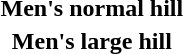<table>
<tr>
<th scope="row">Men's normal hill<br></th>
<td></td>
<td></td>
<td></td>
</tr>
<tr>
<th scope="row">Men's large hill<br></th>
<td></td>
<td></td>
<td></td>
</tr>
</table>
